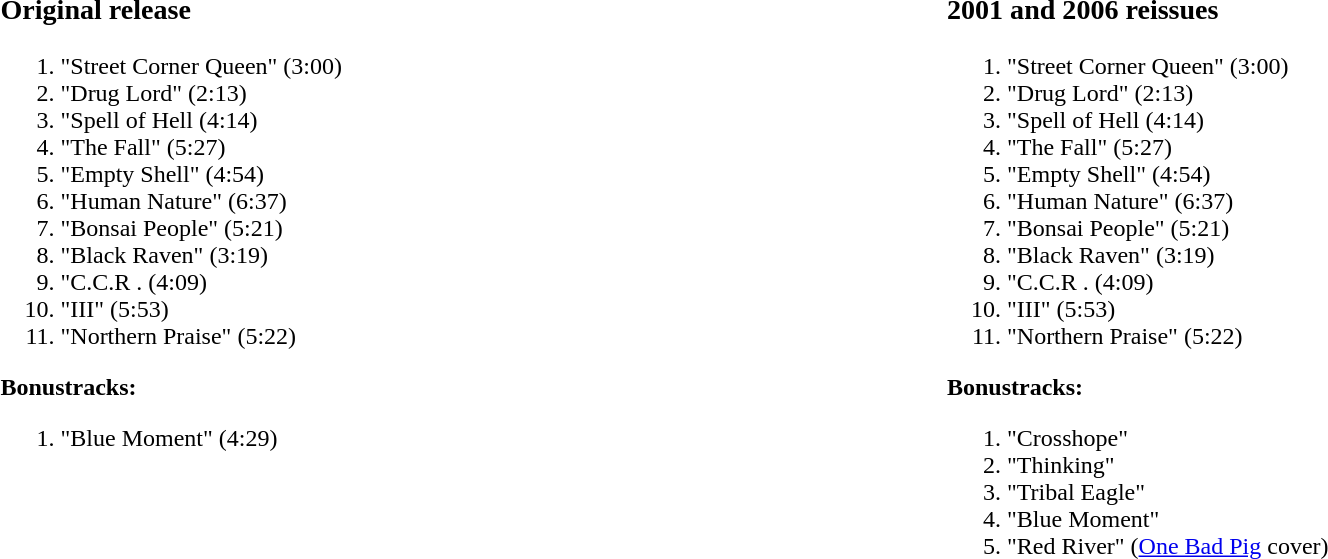<table style="width: 100%;">
<tr>
<td style="width: 50%; vertical-align: top;"><br><h3>Original release</h3><ol><li>"Street Corner Queen" (3:00)</li><li>"Drug Lord" (2:13)</li><li>"Spell of Hell (4:14)</li><li>"The Fall" (5:27)</li><li>"Empty Shell" (4:54)</li><li>"Human Nature" (6:37)</li><li>"Bonsai People" (5:21)</li><li>"Black Raven" (3:19)</li><li>"C.C.R	. (4:09)</li><li>"III" (5:53)</li><li>"Northern Praise" (5:22)</li></ol><strong>Bonustracks:</strong><ol><li>"Blue Moment" (4:29)</li></ol></td>
<td style="width: 50%; vertical-align: top;"><br><h3>2001 and 2006 reissues</h3><ol><li>"Street Corner Queen" (3:00)</li><li>"Drug Lord" (2:13)</li><li>"Spell of Hell (4:14)</li><li>"The Fall" (5:27)</li><li>"Empty Shell" (4:54)</li><li>"Human Nature" (6:37)</li><li>"Bonsai People" (5:21)</li><li>"Black Raven" (3:19)</li><li>"C.C.R	. (4:09)</li><li>"III" (5:53)</li><li>"Northern Praise" (5:22)</li></ol><strong>Bonustracks:</strong><ol><li>"Crosshope"</li><li>"Thinking"</li><li>"Tribal Eagle"</li><li>"Blue Moment"</li><li>"Red River" (<a href='#'>One Bad Pig</a> cover)</li></ol></td>
</tr>
</table>
